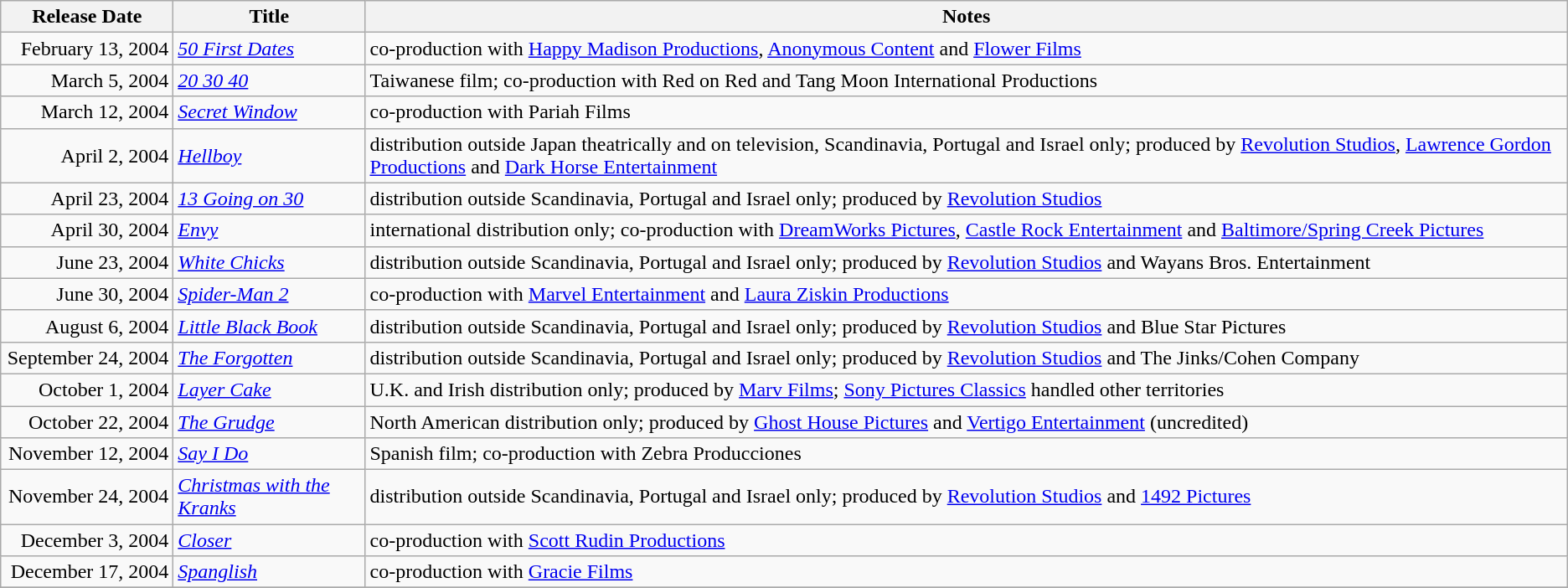<table class="wikitable sortable">
<tr>
<th scope="col" style="width:130px;">Release Date</th>
<th>Title</th>
<th>Notes</th>
</tr>
<tr>
<td style="text-align:right;">February 13, 2004</td>
<td><em><a href='#'>50 First Dates</a></em></td>
<td>co-production with <a href='#'>Happy Madison Productions</a>, <a href='#'>Anonymous Content</a> and <a href='#'>Flower Films</a></td>
</tr>
<tr>
<td style="text-align:right;">March 5, 2004</td>
<td><em><a href='#'>20 30 40</a></em></td>
<td>Taiwanese film; co-production with Red on Red and Tang Moon International Productions</td>
</tr>
<tr>
<td style="text-align:right;">March 12, 2004</td>
<td><em><a href='#'>Secret Window</a></em></td>
<td>co-production with Pariah Films</td>
</tr>
<tr>
<td style="text-align:right;">April 2, 2004</td>
<td><em><a href='#'>Hellboy</a></em></td>
<td>distribution outside Japan theatrically and on television, Scandinavia, Portugal and Israel only; produced by <a href='#'>Revolution Studios</a>, <a href='#'>Lawrence Gordon Productions</a> and <a href='#'>Dark Horse Entertainment</a></td>
</tr>
<tr>
<td style="text-align:right;">April 23, 2004</td>
<td><em><a href='#'>13 Going on 30</a></em></td>
<td>distribution outside Scandinavia, Portugal and Israel only; produced by <a href='#'>Revolution Studios</a></td>
</tr>
<tr>
<td style="text-align:right;">April 30, 2004</td>
<td><em><a href='#'>Envy</a></em></td>
<td>international distribution only; co-production with <a href='#'>DreamWorks Pictures</a>, <a href='#'>Castle Rock Entertainment</a> and <a href='#'>Baltimore/Spring Creek Pictures</a></td>
</tr>
<tr>
<td style="text-align:right;">June 23, 2004</td>
<td><em><a href='#'>White Chicks</a></em></td>
<td>distribution outside Scandinavia, Portugal and Israel only; produced by <a href='#'>Revolution Studios</a> and Wayans Bros. Entertainment</td>
</tr>
<tr>
<td style="text-align:right;">June 30, 2004</td>
<td><em><a href='#'>Spider-Man 2</a></em></td>
<td>co-production with <a href='#'>Marvel Entertainment</a> and <a href='#'>Laura Ziskin Productions</a></td>
</tr>
<tr>
<td style="text-align:right;">August 6, 2004</td>
<td><em><a href='#'>Little Black Book</a></em></td>
<td>distribution outside Scandinavia, Portugal and Israel only; produced by <a href='#'>Revolution Studios</a> and Blue Star Pictures</td>
</tr>
<tr>
<td style="text-align:right;">September 24, 2004</td>
<td><em><a href='#'>The Forgotten</a></em></td>
<td>distribution outside Scandinavia, Portugal and Israel only; produced by <a href='#'>Revolution Studios</a> and The Jinks/Cohen Company</td>
</tr>
<tr>
<td style="text-align:right;">October 1, 2004</td>
<td><em><a href='#'>Layer Cake</a></em></td>
<td>U.K. and Irish distribution only; produced by <a href='#'>Marv Films</a>; <a href='#'>Sony Pictures Classics</a> handled other territories</td>
</tr>
<tr>
<td style="text-align:right;">October 22, 2004</td>
<td><em><a href='#'>The Grudge</a></em></td>
<td>North American distribution only; produced by <a href='#'>Ghost House Pictures</a> and <a href='#'>Vertigo Entertainment</a> (uncredited)</td>
</tr>
<tr>
<td style="text-align:right;">November 12, 2004</td>
<td><em><a href='#'>Say I Do</a></em></td>
<td>Spanish film; co-production with Zebra Producciones</td>
</tr>
<tr>
<td style="text-align:right;">November 24, 2004</td>
<td><em><a href='#'>Christmas with the Kranks</a></em></td>
<td>distribution outside Scandinavia, Portugal and Israel only; produced by <a href='#'>Revolution Studios</a> and <a href='#'>1492 Pictures</a></td>
</tr>
<tr>
<td style="text-align:right;">December 3, 2004</td>
<td><em><a href='#'>Closer</a></em></td>
<td>co-production with <a href='#'>Scott Rudin Productions</a></td>
</tr>
<tr>
<td style="text-align:right;">December 17, 2004</td>
<td><em><a href='#'>Spanglish</a></em></td>
<td>co-production with <a href='#'>Gracie Films</a></td>
</tr>
<tr>
</tr>
</table>
